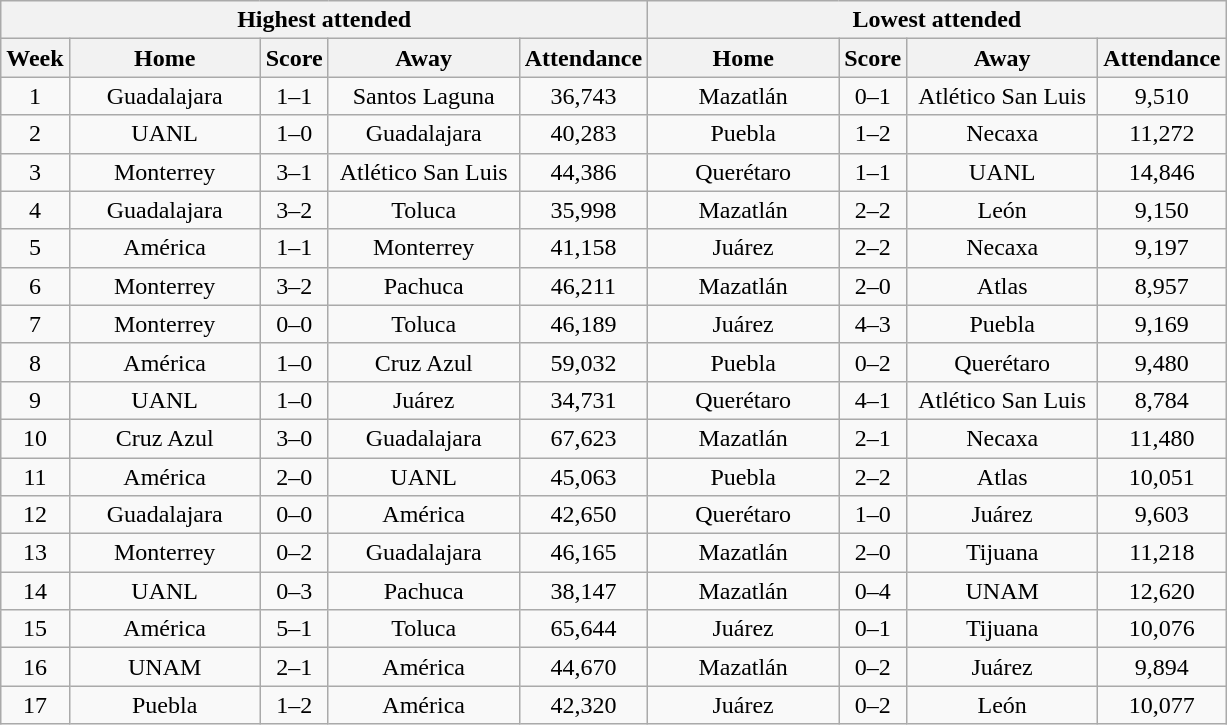<table class="wikitable" style="text-align:center">
<tr>
<th colspan=5>Highest attended</th>
<th colspan=4>Lowest attended</th>
</tr>
<tr>
<th>Week</th>
<th class="unsortable" width=120>Home</th>
<th>Score</th>
<th class="unsortable" width=120>Away</th>
<th>Attendance</th>
<th class="unsortable" width=120>Home</th>
<th>Score</th>
<th class="unsortable" width=120>Away</th>
<th>Attendance</th>
</tr>
<tr>
<td>1</td>
<td>Guadalajara</td>
<td>1–1</td>
<td>Santos Laguna</td>
<td>36,743</td>
<td>Mazatlán</td>
<td>0–1</td>
<td>Atlético San Luis</td>
<td>9,510</td>
</tr>
<tr>
<td>2</td>
<td>UANL</td>
<td>1–0</td>
<td>Guadalajara</td>
<td>40,283</td>
<td>Puebla</td>
<td>1–2</td>
<td>Necaxa</td>
<td>11,272</td>
</tr>
<tr>
<td>3</td>
<td>Monterrey</td>
<td>3–1</td>
<td>Atlético San Luis</td>
<td>44,386</td>
<td>Querétaro</td>
<td>1–1</td>
<td>UANL</td>
<td>14,846</td>
</tr>
<tr>
<td>4</td>
<td>Guadalajara</td>
<td>3–2</td>
<td>Toluca</td>
<td>35,998</td>
<td>Mazatlán</td>
<td>2–2</td>
<td>León</td>
<td>9,150</td>
</tr>
<tr>
<td>5</td>
<td>América</td>
<td>1–1</td>
<td>Monterrey</td>
<td>41,158</td>
<td>Juárez</td>
<td>2–2</td>
<td>Necaxa</td>
<td>9,197</td>
</tr>
<tr>
<td>6</td>
<td>Monterrey</td>
<td>3–2</td>
<td>Pachuca</td>
<td>46,211</td>
<td>Mazatlán</td>
<td>2–0</td>
<td>Atlas</td>
<td>8,957</td>
</tr>
<tr>
<td>7</td>
<td>Monterrey</td>
<td>0–0</td>
<td>Toluca</td>
<td>46,189</td>
<td>Juárez</td>
<td>4–3</td>
<td>Puebla</td>
<td>9,169</td>
</tr>
<tr>
<td>8</td>
<td>América</td>
<td>1–0</td>
<td>Cruz Azul</td>
<td>59,032</td>
<td>Puebla</td>
<td>0–2</td>
<td>Querétaro</td>
<td>9,480</td>
</tr>
<tr>
<td>9</td>
<td>UANL</td>
<td>1–0</td>
<td>Juárez</td>
<td>34,731</td>
<td>Querétaro</td>
<td>4–1</td>
<td>Atlético San Luis</td>
<td>8,784</td>
</tr>
<tr>
<td>10</td>
<td>Cruz Azul</td>
<td>3–0</td>
<td>Guadalajara</td>
<td>67,623</td>
<td>Mazatlán</td>
<td>2–1</td>
<td>Necaxa</td>
<td>11,480</td>
</tr>
<tr>
<td>11</td>
<td>América</td>
<td>2–0</td>
<td>UANL</td>
<td>45,063</td>
<td>Puebla</td>
<td>2–2</td>
<td>Atlas</td>
<td>10,051</td>
</tr>
<tr>
<td>12</td>
<td>Guadalajara</td>
<td>0–0</td>
<td>América</td>
<td>42,650</td>
<td>Querétaro</td>
<td>1–0</td>
<td>Juárez</td>
<td>9,603</td>
</tr>
<tr>
<td>13</td>
<td>Monterrey</td>
<td>0–2</td>
<td>Guadalajara</td>
<td>46,165</td>
<td>Mazatlán</td>
<td>2–0</td>
<td>Tijuana</td>
<td>11,218</td>
</tr>
<tr>
<td>14</td>
<td>UANL</td>
<td>0–3</td>
<td>Pachuca</td>
<td>38,147</td>
<td>Mazatlán</td>
<td>0–4</td>
<td>UNAM</td>
<td>12,620</td>
</tr>
<tr>
<td>15</td>
<td>América</td>
<td>5–1</td>
<td>Toluca</td>
<td>65,644</td>
<td>Juárez</td>
<td>0–1</td>
<td>Tijuana</td>
<td>10,076</td>
</tr>
<tr>
<td>16</td>
<td>UNAM</td>
<td>2–1</td>
<td>América</td>
<td>44,670</td>
<td>Mazatlán</td>
<td>0–2</td>
<td>Juárez</td>
<td>9,894</td>
</tr>
<tr>
<td>17</td>
<td>Puebla</td>
<td>1–2</td>
<td>América</td>
<td>42,320</td>
<td>Juárez</td>
<td>0–2</td>
<td>León</td>
<td>10,077</td>
</tr>
</table>
